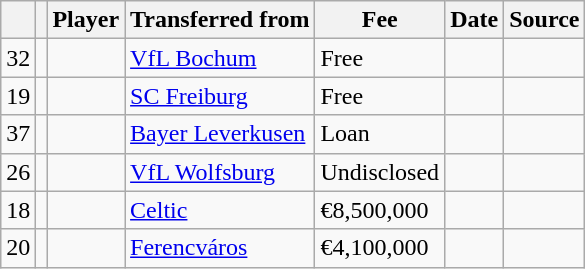<table class="wikitable plainrowheaders sortable">
<tr>
<th></th>
<th></th>
<th scope=col><strong>Player</strong></th>
<th><strong>Transferred from</strong></th>
<th !scope=col; style="width: 65px;"><strong>Fee</strong></th>
<th scope=col><strong>Date</strong></th>
<th scope=col><strong>Source</strong></th>
</tr>
<tr>
<td align=center>32</td>
<td align=center></td>
<td></td>
<td> <a href='#'>VfL Bochum</a></td>
<td>Free</td>
<td></td>
<td></td>
</tr>
<tr>
<td align=center>19</td>
<td align=center></td>
<td></td>
<td> <a href='#'>SC Freiburg</a></td>
<td>Free</td>
<td></td>
<td></td>
</tr>
<tr>
<td align=center>37</td>
<td align=center></td>
<td></td>
<td> <a href='#'>Bayer Leverkusen</a></td>
<td>Loan</td>
<td></td>
<td></td>
</tr>
<tr>
<td align=center>26</td>
<td align=center></td>
<td></td>
<td> <a href='#'>VfL Wolfsburg</a></td>
<td>Undisclosed</td>
<td></td>
<td></td>
</tr>
<tr>
<td align=center>18</td>
<td align=center></td>
<td></td>
<td> <a href='#'>Celtic</a></td>
<td>€8,500,000</td>
<td></td>
<td></td>
</tr>
<tr>
<td align=center>20</td>
<td align=center></td>
<td></td>
<td> <a href='#'>Ferencváros</a></td>
<td>€4,100,000</td>
<td></td>
<td></td>
</tr>
</table>
